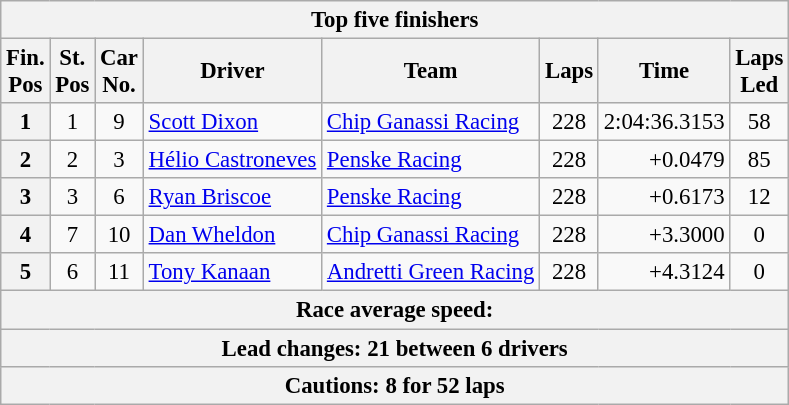<table class="wikitable" style="font-size:95%;text-align:center">
<tr>
<th colspan=9>Top five finishers</th>
</tr>
<tr>
<th>Fin.<br>Pos</th>
<th>St.<br>Pos</th>
<th>Car<br>No.</th>
<th>Driver</th>
<th>Team</th>
<th>Laps</th>
<th>Time</th>
<th>Laps<br>Led</th>
</tr>
<tr>
<th>1</th>
<td>1</td>
<td>9</td>
<td style="text-align:left"> <a href='#'>Scott Dixon</a></td>
<td style="text-align:left"><a href='#'>Chip Ganassi Racing</a></td>
<td>228</td>
<td align=right>2:04:36.3153</td>
<td>58</td>
</tr>
<tr>
<th>2</th>
<td>2</td>
<td>3</td>
<td style="text-align:left"> <a href='#'>Hélio Castroneves</a></td>
<td style="text-align:left"><a href='#'>Penske Racing</a></td>
<td>228</td>
<td align=right>+0.0479</td>
<td>85</td>
</tr>
<tr>
<th>3</th>
<td>3</td>
<td>6</td>
<td style="text-align:left"> <a href='#'>Ryan Briscoe</a></td>
<td style="text-align:left"><a href='#'>Penske Racing</a></td>
<td>228</td>
<td align=right>+0.6173</td>
<td>12</td>
</tr>
<tr>
<th>4</th>
<td>7</td>
<td>10</td>
<td style="text-align:left"> <a href='#'>Dan Wheldon</a></td>
<td style="text-align:left"><a href='#'>Chip Ganassi Racing</a></td>
<td>228</td>
<td align=right>+3.3000</td>
<td>0</td>
</tr>
<tr>
<th>5</th>
<td>6</td>
<td>11</td>
<td style="text-align:left"> <a href='#'>Tony Kanaan</a></td>
<td style="text-align:left"><a href='#'>Andretti Green Racing</a></td>
<td>228</td>
<td align=right>+4.3124</td>
<td>0</td>
</tr>
<tr>
<th colspan=9>Race average speed: </th>
</tr>
<tr>
<th colspan=9>Lead changes: 21 between 6 drivers</th>
</tr>
<tr>
<th colspan=9>Cautions: 8 for 52 laps</th>
</tr>
</table>
